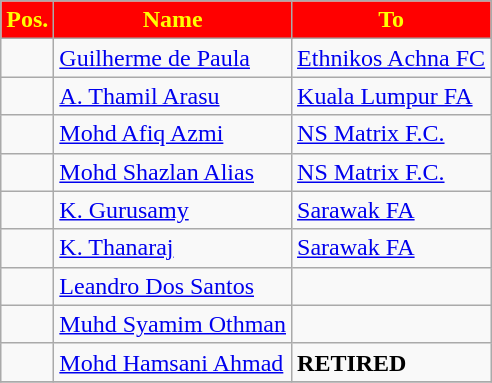<table class="wikitable sortable">
<tr>
<th style="background:Red; color:yellow;">Pos.</th>
<th style="background:Red; color:yellow;">Name</th>
<th style="background:Red; color:yellow;">To</th>
</tr>
<tr>
<td></td>
<td> <a href='#'>Guilherme de Paula</a></td>
<td> <a href='#'>Ethnikos Achna FC</a></td>
</tr>
<tr>
<td></td>
<td> <a href='#'>A. Thamil Arasu</a></td>
<td> <a href='#'>Kuala Lumpur FA</a></td>
</tr>
<tr>
<td></td>
<td> <a href='#'>Mohd Afiq Azmi</a></td>
<td> <a href='#'>NS Matrix F.C.</a></td>
</tr>
<tr>
<td></td>
<td> <a href='#'>Mohd Shazlan Alias</a></td>
<td> <a href='#'>NS Matrix F.C.</a></td>
</tr>
<tr>
<td></td>
<td> <a href='#'>K. Gurusamy</a></td>
<td> <a href='#'>Sarawak FA</a></td>
</tr>
<tr>
<td></td>
<td> <a href='#'>K. Thanaraj</a></td>
<td> <a href='#'>Sarawak FA</a></td>
</tr>
<tr>
<td></td>
<td> <a href='#'>Leandro Dos Santos</a></td>
<td></td>
</tr>
<tr>
<td></td>
<td> <a href='#'>Muhd Syamim Othman</a></td>
<td></td>
</tr>
<tr>
<td></td>
<td> <a href='#'>Mohd Hamsani Ahmad</a></td>
<td><strong>RETIRED</strong></td>
</tr>
<tr>
</tr>
</table>
